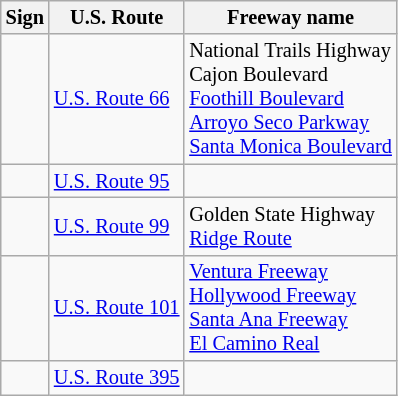<table class="wikitable" style="font-size: 85%;">
<tr>
<th>Sign</th>
<th>U.S. Route</th>
<th>Freeway name</th>
</tr>
<tr>
<td style="text-align:center;"></td>
<td><a href='#'>U.S. Route 66</a></td>
<td>National Trails Highway <br> Cajon Boulevard <br> <a href='#'>Foothill Boulevard</a> <br> <a href='#'>Arroyo Seco Parkway</a> <br> <a href='#'>Santa Monica Boulevard</a></td>
</tr>
<tr>
<td style="text-align:center;"></td>
<td><a href='#'>U.S. Route 95</a></td>
<td></td>
</tr>
<tr>
<td style="text-align:center;"></td>
<td><a href='#'>U.S. Route 99</a></td>
<td>Golden State Highway <br> <a href='#'>Ridge Route</a></td>
</tr>
<tr>
<td style="text-align:center;"></td>
<td><a href='#'>U.S. Route 101</a></td>
<td><a href='#'>Ventura Freeway</a><br><a href='#'>Hollywood Freeway</a><br><a href='#'>Santa Ana Freeway</a><br><a href='#'>El Camino Real</a></td>
</tr>
<tr>
<td style="text-align:center;"></td>
<td><a href='#'>U.S. Route 395</a></td>
</tr>
</table>
